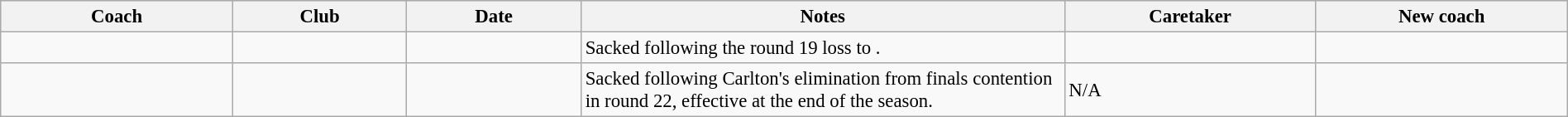<table class="wikitable sortable" style="text-align:left; font-size:95%; width:100%;">
<tr style="background:#C1D8FF;">
<th style="width:12%;">Coach</th>
<th width=9%>Club</th>
<th width=9%>Date</th>
<th style="width:25%;">Notes</th>
<th width=13%>Caretaker</th>
<th width=13%>New coach</th>
</tr>
<tr>
<td></td>
<td></td>
<td></td>
<td>Sacked following the round 19 loss to .</td>
<td></td>
<td></td>
</tr>
<tr>
<td></td>
<td></td>
<td></td>
<td>Sacked following Carlton's elimination from finals contention in round 22, effective at the end of the season.</td>
<td>N/A</td>
<td></td>
</tr>
</table>
